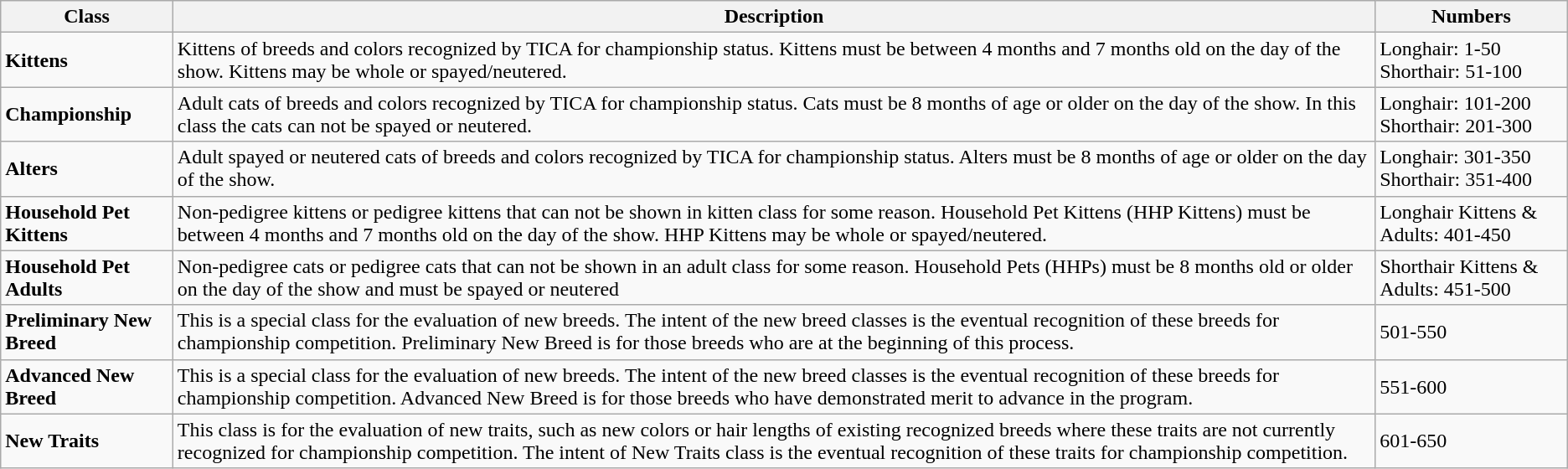<table class="wikitable">
<tr>
<th>Class</th>
<th>Description</th>
<th>Numbers</th>
</tr>
<tr>
<td><strong>Kittens</strong></td>
<td>Kittens of breeds and colors recognized by TICA for championship status. Kittens must be between 4 months and 7 months old on the day of the show. Kittens may be whole or spayed/neutered.</td>
<td>Longhair: 1-50<br>Shorthair: 51-100</td>
</tr>
<tr>
<td><strong>Championship</strong></td>
<td>Adult cats of breeds and colors recognized by TICA for championship status. Cats must be 8 months of age or older on the day of the show. In this class the cats can not be spayed or neutered.</td>
<td>Longhair: 101-200<br>Shorthair: 201-300</td>
</tr>
<tr>
<td><strong>Alters</strong></td>
<td>Adult spayed or neutered cats of breeds and colors recognized by TICA for championship status. Alters must be 8 months of age or older on the day of the show.</td>
<td>Longhair: 301-350<br>Shorthair: 351-400</td>
</tr>
<tr>
<td><strong>Household Pet Kittens</strong></td>
<td>Non-pedigree kittens or pedigree kittens that can not be shown in kitten class for some reason. Household Pet Kittens (HHP Kittens) must be between 4 months and 7 months old on the day of the show. HHP Kittens may be whole or spayed/neutered.</td>
<td>Longhair Kittens & Adults: 401-450</td>
</tr>
<tr>
<td><strong>Household Pet Adults</strong></td>
<td>Non-pedigree cats or pedigree cats that can not be shown in an adult class for some reason. Household Pets (HHPs) must be 8 months old or older on the day of the show and must be spayed or neutered</td>
<td>Shorthair Kittens & Adults: 451-500</td>
</tr>
<tr>
<td><strong>Preliminary New Breed</strong></td>
<td>This is a special class for the evaluation of new breeds. The intent of the new breed classes is the eventual recognition of these breeds for championship competition. Preliminary New Breed is for those breeds who are at the beginning of this process.</td>
<td>501-550</td>
</tr>
<tr>
<td><strong>Advanced New Breed</strong></td>
<td>This is a special class for the evaluation of new breeds. The intent of the new breed classes is the eventual recognition of these breeds for championship competition. Advanced New Breed is for those breeds who have demonstrated merit to advance in the program.</td>
<td>551-600</td>
</tr>
<tr>
<td><strong>New Traits</strong></td>
<td>This class is for the evaluation of new traits, such as new colors or hair lengths of existing recognized breeds where these traits are not currently recognized for championship competition. The intent of New Traits class is the eventual recognition of these traits for championship competition.</td>
<td>601-650</td>
</tr>
</table>
